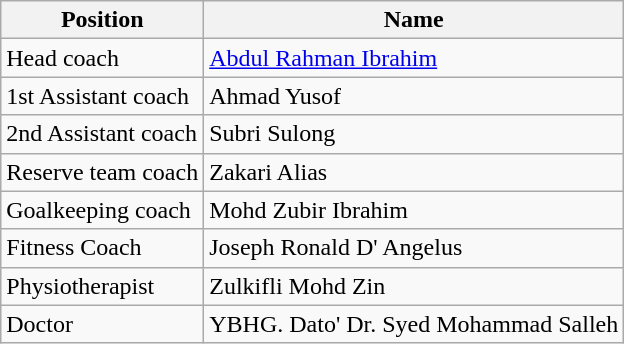<table class="wikitable">
<tr>
<th>Position</th>
<th>Name</th>
</tr>
<tr>
<td>Head coach</td>
<td><a href='#'>Abdul Rahman Ibrahim</a></td>
</tr>
<tr>
<td>1st Assistant coach</td>
<td>Ahmad Yusof</td>
</tr>
<tr>
<td>2nd Assistant coach</td>
<td>Subri Sulong</td>
</tr>
<tr>
<td>Reserve team coach</td>
<td>Zakari Alias</td>
</tr>
<tr>
<td>Goalkeeping coach</td>
<td>Mohd Zubir Ibrahim</td>
</tr>
<tr>
<td>Fitness Coach</td>
<td>Joseph Ronald D' Angelus</td>
</tr>
<tr>
<td>Physiotherapist</td>
<td>Zulkifli Mohd Zin</td>
</tr>
<tr>
<td>Doctor</td>
<td>YBHG. Dato' Dr. Syed Mohammad Salleh</td>
</tr>
</table>
